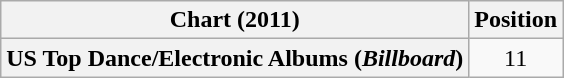<table class="wikitable plainrowheaders" style="text-align:center">
<tr>
<th scope="col">Chart (2011)</th>
<th scope="col">Position</th>
</tr>
<tr>
<th scope="row">US Top Dance/Electronic Albums (<em>Billboard</em>)</th>
<td>11</td>
</tr>
</table>
